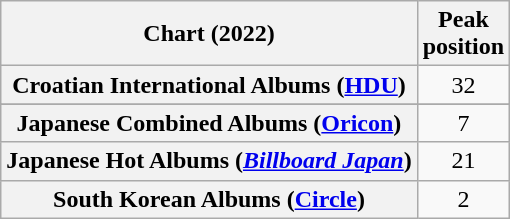<table class="wikitable sortable plainrowheaders" style="text-align:center">
<tr>
<th scope="col">Chart (2022)</th>
<th scope="col">Peak<br>position</th>
</tr>
<tr>
<th scope="row">Croatian International Albums (<a href='#'>HDU</a>)</th>
<td>32</td>
</tr>
<tr>
</tr>
<tr>
<th scope="row">Japanese Combined Albums (<a href='#'>Oricon</a>)</th>
<td>7</td>
</tr>
<tr>
<th scope="row">Japanese Hot Albums (<em><a href='#'>Billboard Japan</a></em>)</th>
<td>21</td>
</tr>
<tr>
<th scope="row">South Korean Albums (<a href='#'>Circle</a>)</th>
<td>2</td>
</tr>
</table>
